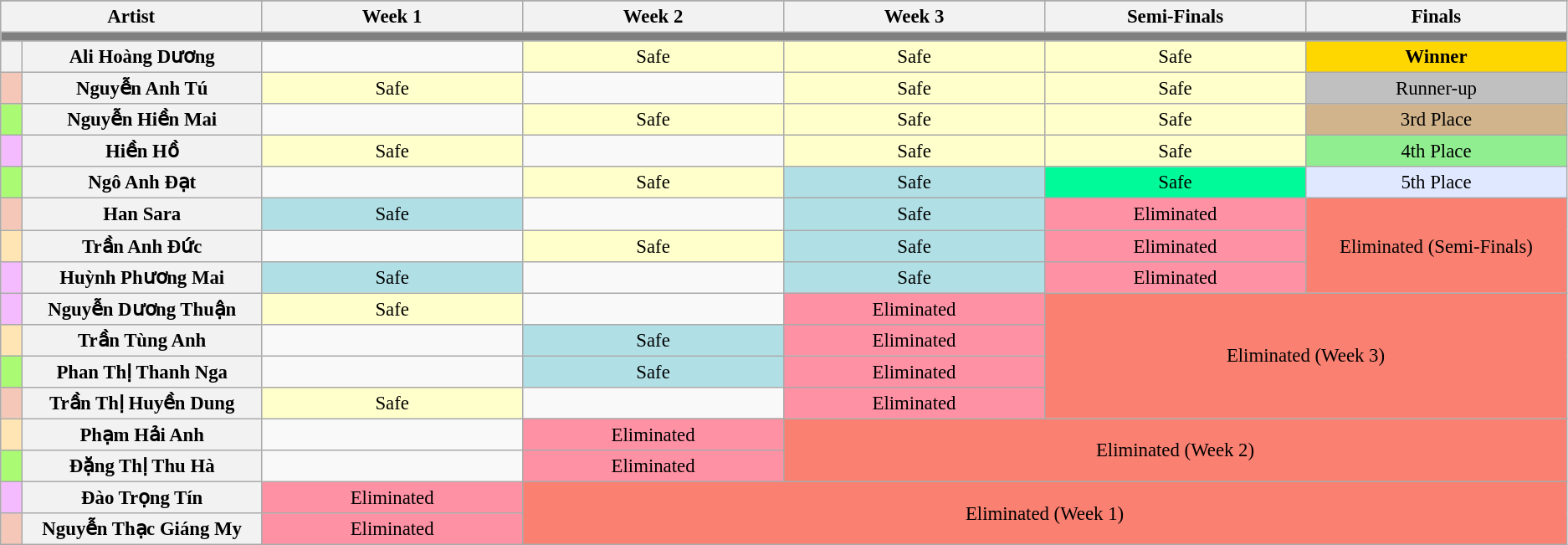<table class="wikitable" style="text-align:center; font-size:95%; width:auto;">
<tr>
</tr>
<tr>
<th style="width:12%;" colspan="2">Artist</th>
<th style="width:12%;">Week 1</th>
<th style="width:12%;">Week 2</th>
<th style="width:12%;">Week 3</th>
<th style="width:12%;">Semi-Finals</th>
<th style="width:12%;">Finals</th>
</tr>
<tr>
<th colspan="9" style="background:gray;"></th>
</tr>
<tr>
<th style="width:1%;" style="background:#ffe5b4;"></th>
<th style="width:11%;">Ali Hoàng Dương</th>
<td></td>
<td style="background:#FFFFCC;">Safe</td>
<td style="background:#FFFFCC;">Safe</td>
<td style="background:#FFFFCC;">Safe</td>
<th style="background:gold;">Winner</th>
</tr>
<tr>
<th style="background:#f4c7b8;"></th>
<th>Nguyễn Anh Tú</th>
<td style="background:#FFFFCC;">Safe</td>
<td></td>
<td style="background:#FFFFCC;">Safe</td>
<td style="background:#FFFFCC;">Safe</td>
<td bgcolor="silver">Runner-up</td>
</tr>
<tr>
<th style="background:#aafa73;"></th>
<th>Nguyễn Hiền Mai</th>
<td></td>
<td style="background:#FFFFCC;">Safe</td>
<td style="background:#FFFFCC;">Safe</td>
<td style="background:#FFFFCC;">Safe</td>
<td bgcolor="tan">3rd Place</td>
</tr>
<tr>
<th style="background:#f4bbff;"></th>
<th>Hiền Hồ</th>
<td style="background:#FFFFCC;">Safe</td>
<td></td>
<td style="background:#FFFFCC;">Safe</td>
<td style="background:#FFFFCC;">Safe</td>
<td bgcolor="lightgreen">4th Place</td>
</tr>
<tr>
<th style="background:#aafa73;"></th>
<th>Ngô Anh Đạt</th>
<td></td>
<td style="background:#FFFFCC;">Safe</td>
<td style="background:#B0E0E6;">Safe</td>
<td style="background:#00FA9A;">Safe</td>
<td bgcolor="#E0E8FF">5th Place</td>
</tr>
<tr>
<th style="background:#f4c7b8;"></th>
<th>Han Sara</th>
<td style="background:#B0E0E6;">Safe</td>
<td></td>
<td style="background:#B0E0E6;">Safe</td>
<td style="background:#FF91A4;">Eliminated</td>
<td rowspan="3" style="background:salmon;">Eliminated (Semi-Finals)</td>
</tr>
<tr>
<th style="background:#ffe5b4;"></th>
<th>Trần Anh Đức</th>
<td></td>
<td style="background:#FFFFCC;">Safe</td>
<td style="background:#B0E0E6;">Safe</td>
<td style="background:#FF91A4;">Eliminated</td>
</tr>
<tr>
<th style="background:#f4bbff;"></th>
<th>Huỳnh Phương Mai</th>
<td style="background:#B0E0E6;">Safe</td>
<td></td>
<td style="background:#B0E0E6;">Safe</td>
<td style="background:#FF91A4;">Eliminated</td>
</tr>
<tr>
<th style="background:#f4bbff;"></th>
<th>Nguyễn Dương Thuận</th>
<td style="background:#FFFFCC;">Safe</td>
<td></td>
<td style="background:#FF91A4;">Eliminated</td>
<td rowspan="4" colspan="2" style="background:salmon;">Eliminated (Week 3)</td>
</tr>
<tr>
<th style="background:#ffe5b4;"></th>
<th>Trần Tùng Anh</th>
<td></td>
<td style="background:#B0E0E6;">Safe</td>
<td style="background:#FF91A4;">Eliminated</td>
</tr>
<tr>
<th style="background:#aafa73;"></th>
<th>Phan Thị Thanh Nga</th>
<td></td>
<td style="background:#B0E0E6;">Safe</td>
<td style="background:#FF91A4;">Eliminated</td>
</tr>
<tr>
<th style="background:#f4c7b8;"></th>
<th>Trần Thị Huyền Dung</th>
<td style="background:#FFFFCC;">Safe</td>
<td></td>
<td style="background:#FF91A4;">Eliminated</td>
</tr>
<tr>
<th style="background:#ffe5b4;"></th>
<th>Phạm Hải Anh</th>
<td></td>
<td style="background:#FF91A4;">Eliminated</td>
<td rowspan="2" colspan="3" style="background:salmon;">Eliminated (Week 2)</td>
</tr>
<tr>
<th style="background:#aafa73;"></th>
<th>Đặng Thị Thu Hà</th>
<td></td>
<td style="background:#FF91A4;">Eliminated</td>
</tr>
<tr>
<th style="background:#f4bbff;"></th>
<th>Đào Trọng Tín</th>
<td style="background:#FF91A4;">Eliminated</td>
<td rowspan="2" colspan="5" style="background:salmon;">Eliminated (Week 1)</td>
</tr>
<tr>
<th style="background:#f4c7b8;"></th>
<th>Nguyễn Thạc Giáng My</th>
<td style="background:#FF91A4;">Eliminated</td>
</tr>
</table>
